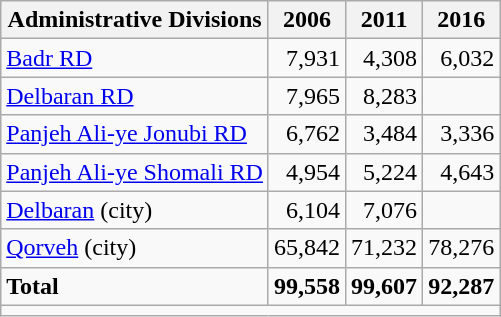<table class="wikitable">
<tr>
<th>Administrative Divisions</th>
<th>2006</th>
<th>2011</th>
<th>2016</th>
</tr>
<tr>
<td><a href='#'>Badr RD</a></td>
<td style="text-align: right;">7,931</td>
<td style="text-align: right;">4,308</td>
<td style="text-align: right;">6,032</td>
</tr>
<tr>
<td><a href='#'>Delbaran RD</a></td>
<td style="text-align: right;">7,965</td>
<td style="text-align: right;">8,283</td>
<td style="text-align: right;"></td>
</tr>
<tr>
<td><a href='#'>Panjeh Ali-ye Jonubi RD</a></td>
<td style="text-align: right;">6,762</td>
<td style="text-align: right;">3,484</td>
<td style="text-align: right;">3,336</td>
</tr>
<tr>
<td><a href='#'>Panjeh Ali-ye Shomali RD</a></td>
<td style="text-align: right;">4,954</td>
<td style="text-align: right;">5,224</td>
<td style="text-align: right;">4,643</td>
</tr>
<tr>
<td><a href='#'>Delbaran</a> (city)</td>
<td style="text-align: right;">6,104</td>
<td style="text-align: right;">7,076</td>
<td style="text-align: right;"></td>
</tr>
<tr>
<td><a href='#'>Qorveh</a> (city)</td>
<td style="text-align: right;">65,842</td>
<td style="text-align: right;">71,232</td>
<td style="text-align: right;">78,276</td>
</tr>
<tr>
<td><strong>Total</strong></td>
<td style="text-align: right;"><strong>99,558</strong></td>
<td style="text-align: right;"><strong>99,607</strong></td>
<td style="text-align: right;"><strong>92,287</strong></td>
</tr>
<tr>
<td colspan=4></td>
</tr>
</table>
